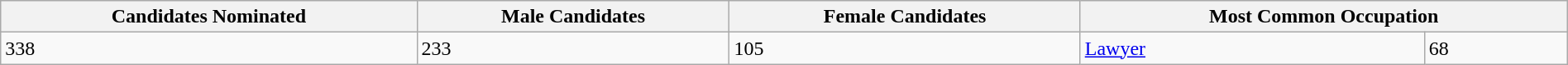<table class="wikitable" width="100%">
<tr>
<th>Candidates Nominated</th>
<th>Male Candidates</th>
<th>Female Candidates</th>
<th colspan="2">Most Common Occupation</th>
</tr>
<tr>
<td>338</td>
<td>233</td>
<td>105</td>
<td><a href='#'>Lawyer</a></td>
<td>68</td>
</tr>
</table>
